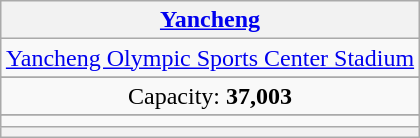<table class="wikitable" style="margin:1em auto; text-align:center;">
<tr>
<th><a href='#'>Yancheng</a></th>
</tr>
<tr>
<td><a href='#'>Yancheng Olympic Sports Center Stadium</a></td>
</tr>
<tr>
</tr>
<tr>
<td>Capacity: <strong>37,003</strong></td>
</tr>
<tr>
</tr>
<tr>
<td></td>
</tr>
<tr>
<th><div></div></th>
</tr>
</table>
